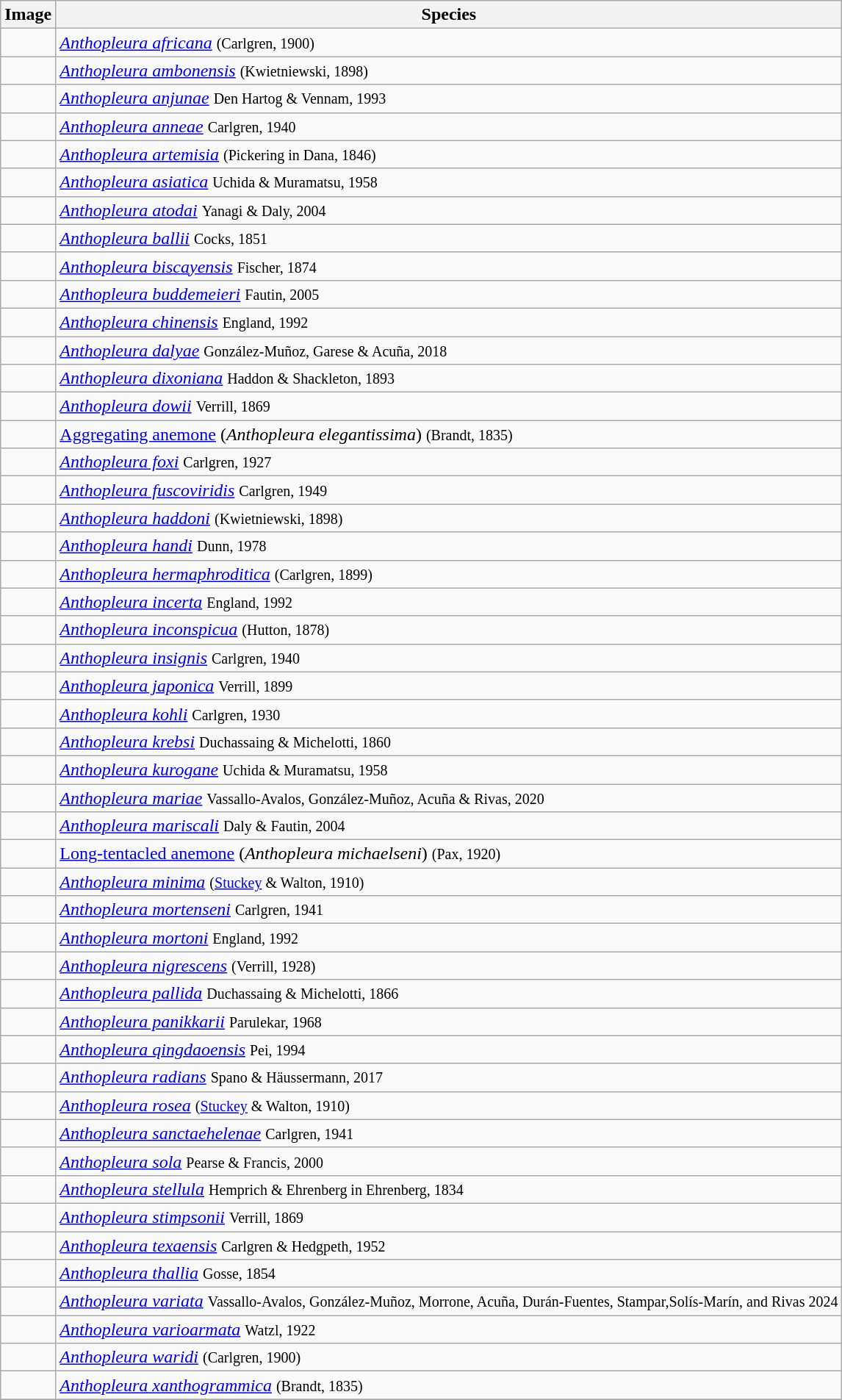<table class="wikitable">
<tr>
<th>Image</th>
<th>Species</th>
</tr>
<tr>
<td></td>
<td><em><a href='#'>Anthopleura africana</a></em>  <small>(Carlgren, 1900)</small></td>
</tr>
<tr>
<td></td>
<td><em><a href='#'>Anthopleura ambonensis</a></em>  <small>(Kwietniewski, 1898)</small></td>
</tr>
<tr>
<td></td>
<td><em><a href='#'>Anthopleura anjunae</a></em>  <small>Den Hartog & Vennam, 1993</small></td>
</tr>
<tr>
<td></td>
<td><em><a href='#'>Anthopleura anneae</a></em>  <small>Carlgren, 1940</small></td>
</tr>
<tr>
<td></td>
<td><em><a href='#'>Anthopleura artemisia</a></em>  <small>(Pickering in Dana, 1846)</small></td>
</tr>
<tr>
<td></td>
<td><em><a href='#'>Anthopleura asiatica</a></em> <small>Uchida & Muramatsu, 1958</small></td>
</tr>
<tr>
<td></td>
<td><em><a href='#'>Anthopleura atodai</a></em>  <small>Yanagi & Daly, 2004</small></td>
</tr>
<tr>
<td></td>
<td><em><a href='#'>Anthopleura ballii</a></em>  <small>Cocks, 1851</small></td>
</tr>
<tr>
<td></td>
<td><em><a href='#'>Anthopleura biscayensis</a></em>  <small>Fischer, 1874</small></td>
</tr>
<tr>
<td></td>
<td><em><a href='#'>Anthopleura buddemeieri</a></em>  <small>Fautin, 2005</small></td>
</tr>
<tr>
<td></td>
<td><em><a href='#'>Anthopleura chinensis</a></em>  <small>England, 1992</small></td>
</tr>
<tr>
<td></td>
<td><em><a href='#'>Anthopleura dalyae</a></em>  <small>González-Muñoz, Garese & Acuña, 2018</small></td>
</tr>
<tr>
<td></td>
<td><em><a href='#'>Anthopleura dixoniana</a></em>  <small>Haddon & Shackleton, 1893</small></td>
</tr>
<tr>
<td></td>
<td><em><a href='#'>Anthopleura dowii</a></em>  <small>Verrill, 1869</small></td>
</tr>
<tr>
<td></td>
<td><a href='#'>Aggregating anemone</a> (<em>Anthopleura elegantissima</em>)  <small>(Brandt, 1835)</small></td>
</tr>
<tr )>
<td></td>
<td><em><a href='#'>Anthopleura foxi</a></em>  <small>Carlgren, 1927</small></td>
</tr>
<tr>
<td></td>
<td><em><a href='#'>Anthopleura fuscoviridis</a></em>  <small>Carlgren, 1949</small></td>
</tr>
<tr>
<td></td>
<td><em><a href='#'>Anthopleura haddoni</a></em>  <small>(Kwietniewski, 1898)</small></td>
</tr>
<tr>
<td></td>
<td><em><a href='#'>Anthopleura handi</a></em>  <small>Dunn, 1978</small></td>
</tr>
<tr>
<td></td>
<td><em><a href='#'>Anthopleura hermaphroditica</a></em>  <small>(Carlgren, 1899)</small></td>
</tr>
<tr>
<td></td>
<td><em><a href='#'>Anthopleura incerta</a></em>  <small>England, 1992</small></td>
</tr>
<tr>
<td></td>
<td><em><a href='#'>Anthopleura inconspicua</a></em>  <small>(Hutton, 1878)</small></td>
</tr>
<tr>
<td></td>
<td><em><a href='#'>Anthopleura insignis</a></em>  <small>Carlgren, 1940</small></td>
</tr>
<tr>
<td></td>
<td><em><a href='#'>Anthopleura japonica</a></em>  <small>Verrill, 1899</small></td>
</tr>
<tr>
<td></td>
<td><em><a href='#'>Anthopleura kohli</a></em>  <small>Carlgren, 1930</small></td>
</tr>
<tr>
<td></td>
<td><em><a href='#'>Anthopleura krebsi</a></em>  <small>Duchassaing & Michelotti, 1860</small></td>
</tr>
<tr>
<td></td>
<td><em><a href='#'>Anthopleura kurogane</a></em>  <small>Uchida & Muramatsu, 1958</small></td>
</tr>
<tr>
<td></td>
<td><em><a href='#'>Anthopleura mariae</a></em>  <small>Vassallo-Avalos, González-Muñoz, Acuña & Rivas, 2020</small></td>
</tr>
<tr>
<td></td>
<td><em><a href='#'>Anthopleura mariscali</a></em>  <small>Daly & Fautin, 2004</small></td>
</tr>
<tr>
<td></td>
<td><a href='#'>Long-tentacled anemone</a> (<em>Anthopleura michaelseni</em>)  <small>(Pax, 1920)</small></td>
</tr>
<tr>
<td></td>
<td><em><a href='#'>Anthopleura minima</a></em>  <small>(<a href='#'>Stuckey</a> & Walton, 1910)</small></td>
</tr>
<tr>
<td></td>
<td><em><a href='#'>Anthopleura mortenseni</a></em>  <small>Carlgren, 1941</small></td>
</tr>
<tr>
<td></td>
<td><em><a href='#'>Anthopleura mortoni</a></em>  <small>England, 1992</small></td>
</tr>
<tr>
<td></td>
<td><em><a href='#'>Anthopleura nigrescens</a></em>  <small>(Verrill, 1928)</small></td>
</tr>
<tr>
<td></td>
<td><em><a href='#'>Anthopleura pallida</a></em>  <small>Duchassaing & Michelotti, 1866</small></td>
</tr>
<tr>
<td></td>
<td><em><a href='#'>Anthopleura panikkarii</a></em>  <small>Parulekar, 1968</small></td>
</tr>
<tr>
<td></td>
<td><em><a href='#'>Anthopleura qingdaoensis</a></em>  <small>Pei, 1994</small></td>
</tr>
<tr>
<td></td>
<td><em><a href='#'>Anthopleura radians</a></em>  <small>Spano & Häussermann, 2017</small></td>
</tr>
<tr>
<td></td>
<td><em><a href='#'>Anthopleura rosea</a></em>  <small>(<a href='#'>Stuckey</a> & Walton, 1910)</small></td>
</tr>
<tr>
<td></td>
<td><em><a href='#'>Anthopleura sanctaehelenae</a></em>  <small>Carlgren, 1941</small></td>
</tr>
<tr>
<td></td>
<td><em><a href='#'>Anthopleura sola</a></em>  <small>Pearse & Francis, 2000</small></td>
</tr>
<tr>
<td></td>
<td><em><a href='#'>Anthopleura stellula</a></em>  <small>Hemprich & Ehrenberg in Ehrenberg, 1834</small></td>
</tr>
<tr>
<td></td>
<td><em><a href='#'>Anthopleura stimpsonii</a></em>  <small>Verrill, 1869</small></td>
</tr>
<tr>
<td></td>
<td><em><a href='#'>Anthopleura texaensis</a></em>  <small>Carlgren & Hedgpeth, 1952</small></td>
</tr>
<tr>
<td></td>
<td><em><a href='#'>Anthopleura thallia</a></em>  <small>Gosse, 1854</small></td>
</tr>
<tr>
<td></td>
<td><em><a href='#'>Anthopleura variata</a></em>  <small>Vassallo-Avalos, González-Muñoz, Morrone, Acuña, Durán-Fuentes, Stampar,Solís-Marín, and Rivas 2024</small></td>
</tr>
<tr>
<td></td>
<td><em><a href='#'>Anthopleura varioarmata</a></em>  <small>Watzl, 1922</small></td>
</tr>
<tr>
<td></td>
<td><em><a href='#'>Anthopleura waridi</a></em>  <small>(Carlgren, 1900)</small></td>
</tr>
<tr>
<td></td>
<td><em><a href='#'>Anthopleura xanthogrammica</a></em>  <small>(Brandt, 1835)</small></td>
</tr>
<tr>
</tr>
</table>
